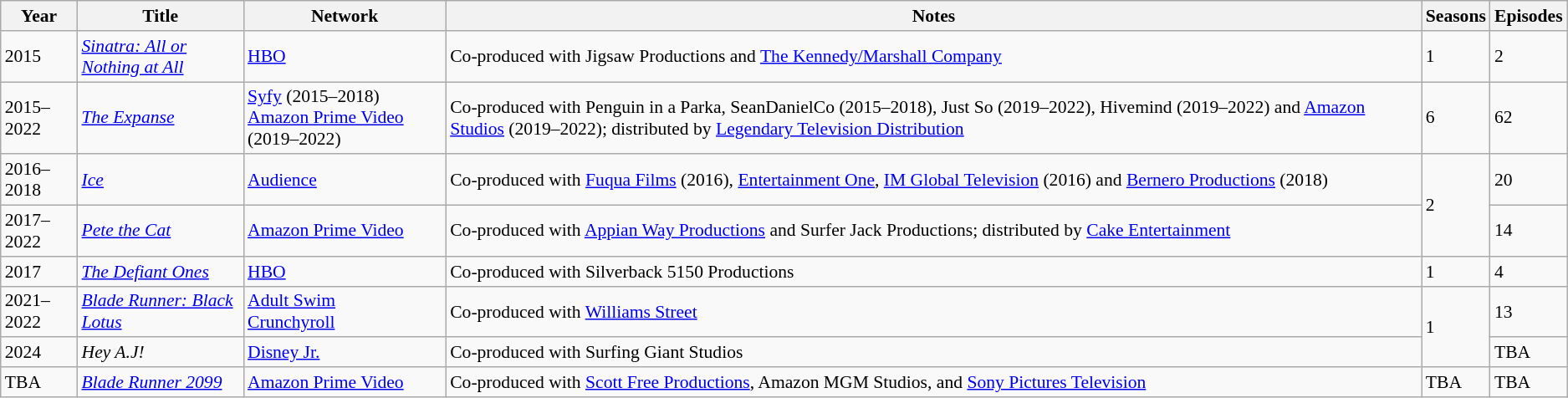<table class="wikitable" style="font-size:90%;">
<tr>
<th>Year</th>
<th>Title</th>
<th>Network</th>
<th>Notes</th>
<th>Seasons</th>
<th>Episodes</th>
</tr>
<tr>
<td>2015</td>
<td><em><a href='#'>Sinatra: All or Nothing at All</a></em></td>
<td><a href='#'>HBO</a></td>
<td>Co-produced with Jigsaw Productions and <a href='#'>The Kennedy/Marshall Company</a></td>
<td>1</td>
<td>2</td>
</tr>
<tr>
<td>2015–2022</td>
<td><em><a href='#'>The Expanse</a></em></td>
<td><a href='#'>Syfy</a> (2015–2018)<br><a href='#'>Amazon Prime Video</a> (2019–2022)</td>
<td>Co-produced with Penguin in a Parka, SeanDanielCo (2015–2018), Just So (2019–2022), Hivemind (2019–2022) and <a href='#'>Amazon Studios</a> (2019–2022); distributed by <a href='#'>Legendary Television Distribution</a></td>
<td>6</td>
<td>62</td>
</tr>
<tr>
<td>2016–2018</td>
<td><em><a href='#'>Ice</a></em></td>
<td><a href='#'>Audience</a></td>
<td>Co-produced with <a href='#'>Fuqua Films</a> (2016), <a href='#'>Entertainment One</a>, <a href='#'>IM Global Television</a> (2016) and <a href='#'>Bernero Productions</a> (2018)</td>
<td rowspan=2>2</td>
<td>20</td>
</tr>
<tr>
<td>2017–2022</td>
<td><em><a href='#'>Pete the Cat</a></em></td>
<td><a href='#'>Amazon Prime Video</a></td>
<td>Co-produced with <a href='#'>Appian Way Productions</a> and Surfer Jack Productions; distributed by <a href='#'>Cake Entertainment</a></td>
<td>14</td>
</tr>
<tr>
<td>2017</td>
<td><em><a href='#'>The Defiant Ones</a></em></td>
<td><a href='#'>HBO</a></td>
<td>Co-produced with Silverback 5150 Productions</td>
<td>1</td>
<td>4</td>
</tr>
<tr>
<td>2021–2022</td>
<td><em><a href='#'>Blade Runner: Black Lotus</a></em></td>
<td><a href='#'>Adult Swim</a><br><a href='#'>Crunchyroll</a></td>
<td>Co-produced with <a href='#'>Williams Street</a></td>
<td rowspan=2>1</td>
<td>13</td>
</tr>
<tr>
<td>2024</td>
<td><em>Hey A.J!</em></td>
<td><a href='#'>Disney Jr.</a></td>
<td>Co-produced with Surfing Giant Studios</td>
<td>TBA</td>
</tr>
<tr>
<td>TBA</td>
<td><em><a href='#'>Blade Runner 2099</a></em></td>
<td><a href='#'>Amazon Prime Video</a></td>
<td>Co-produced with <a href='#'>Scott Free Productions</a>, Amazon MGM Studios, and <a href='#'>Sony Pictures Television</a></td>
<td>TBA</td>
<td>TBA</td>
</tr>
</table>
